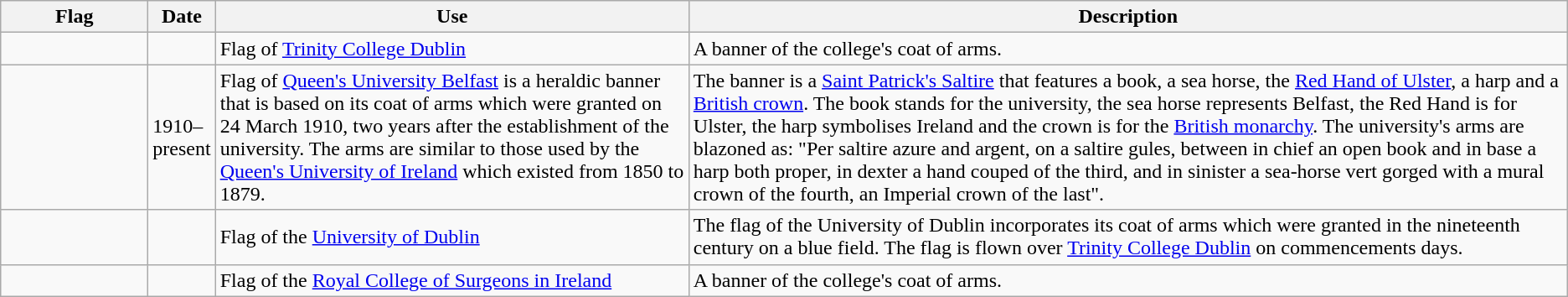<table class="wikitable">
<tr>
<th width=110>Flag</th>
<th width=30>Date</th>
<th>Use</th>
<th>Description</th>
</tr>
<tr>
<td></td>
<td></td>
<td>Flag of <a href='#'>Trinity College Dublin</a></td>
<td>A banner of the college's coat of arms.</td>
</tr>
<tr>
<td></td>
<td>1910–present</td>
<td>Flag of <a href='#'>Queen's University Belfast</a> is a heraldic banner that is based on its coat of arms which were granted on 24 March 1910, two years after the establishment of the university. The arms are similar to those used by the <a href='#'>Queen's University of Ireland</a> which existed from 1850 to 1879.</td>
<td>The banner is a <a href='#'>Saint Patrick's Saltire</a> that features a book, a sea horse, the <a href='#'>Red Hand of Ulster</a>, a harp and a <a href='#'>British crown</a>. The book stands for the university, the sea horse represents Belfast, the Red Hand is for Ulster, the harp symbolises Ireland and the crown is for the <a href='#'>British monarchy</a>. The university's arms are blazoned as: "Per saltire azure and argent, on a saltire gules, between in chief an open book and in base a harp both proper, in dexter a hand couped of the third, and in sinister a sea-horse vert gorged with a mural crown of the fourth, an Imperial crown of the last".</td>
</tr>
<tr>
<td></td>
<td></td>
<td>Flag of the <a href='#'>University of Dublin</a></td>
<td>The flag of the University of Dublin incorporates its coat of arms which were granted in the nineteenth century on a blue field. The flag is flown over <a href='#'>Trinity College Dublin</a> on commencements days.</td>
</tr>
<tr>
<td></td>
<td></td>
<td>Flag of the <a href='#'>Royal College of Surgeons in Ireland</a></td>
<td>A banner of the college's coat of arms.</td>
</tr>
</table>
